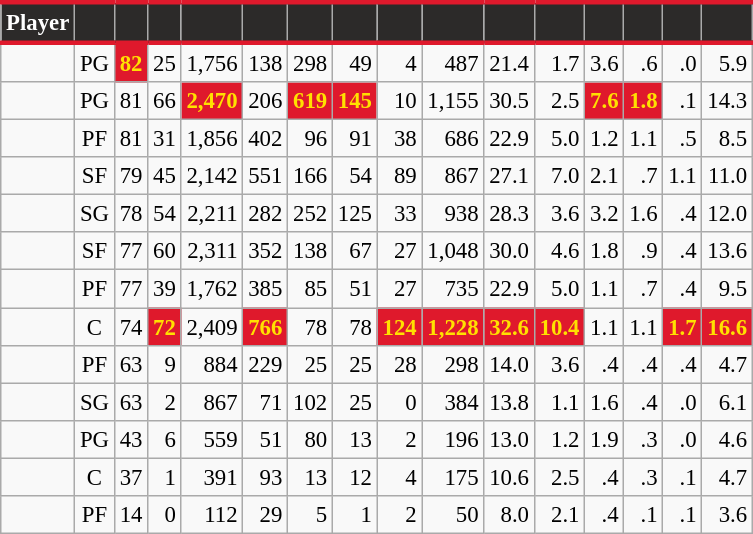<table class="wikitable sortable" style="font-size: 95%; text-align:right;">
<tr>
<th style="background:#2C2A29; color:#FFFFFF; border-top:#DF192C 3px solid; border-bottom:#DF192C 3px solid;">Player</th>
<th style="background:#2C2A29; color:#FFFFFF; border-top:#DF192C 3px solid; border-bottom:#DF192C 3px solid;"></th>
<th style="background:#2C2A29; color:#FFFFFF; border-top:#DF192C 3px solid; border-bottom:#DF192C 3px solid;"></th>
<th style="background:#2C2A29; color:#FFFFFF; border-top:#DF192C 3px solid; border-bottom:#DF192C 3px solid;"></th>
<th style="background:#2C2A29; color:#FFFFFF; border-top:#DF192C 3px solid; border-bottom:#DF192C 3px solid;"></th>
<th style="background:#2C2A29; color:#FFFFFF; border-top:#DF192C 3px solid; border-bottom:#DF192C 3px solid;"></th>
<th style="background:#2C2A29; color:#FFFFFF; border-top:#DF192C 3px solid; border-bottom:#DF192C 3px solid;"></th>
<th style="background:#2C2A29; color:#FFFFFF; border-top:#DF192C 3px solid; border-bottom:#DF192C 3px solid;"></th>
<th style="background:#2C2A29; color:#FFFFFF; border-top:#DF192C 3px solid; border-bottom:#DF192C 3px solid;"></th>
<th style="background:#2C2A29; color:#FFFFFF; border-top:#DF192C 3px solid; border-bottom:#DF192C 3px solid;"></th>
<th style="background:#2C2A29; color:#FFFFFF; border-top:#DF192C 3px solid; border-bottom:#DF192C 3px solid;"></th>
<th style="background:#2C2A29; color:#FFFFFF; border-top:#DF192C 3px solid; border-bottom:#DF192C 3px solid;"></th>
<th style="background:#2C2A29; color:#FFFFFF; border-top:#DF192C 3px solid; border-bottom:#DF192C 3px solid;"></th>
<th style="background:#2C2A29; color:#FFFFFF; border-top:#DF192C 3px solid; border-bottom:#DF192C 3px solid;"></th>
<th style="background:#2C2A29; color:#FFFFFF; border-top:#DF192C 3px solid; border-bottom:#DF192C 3px solid;"></th>
<th style="background:#2C2A29; color:#FFFFFF; border-top:#DF192C 3px solid; border-bottom:#DF192C 3px solid;"></th>
</tr>
<tr>
<td style="text-align:left;"></td>
<td style="text-align:center;">PG</td>
<td style="background:#DF192C; color:#FFE100;"><strong>82</strong></td>
<td>25</td>
<td>1,756</td>
<td>138</td>
<td>298</td>
<td>49</td>
<td>4</td>
<td>487</td>
<td>21.4</td>
<td>1.7</td>
<td>3.6</td>
<td>.6</td>
<td>.0</td>
<td>5.9</td>
</tr>
<tr>
<td style="text-align:left;"></td>
<td style="text-align:center;">PG</td>
<td>81</td>
<td>66</td>
<td style="background:#DF192C; color:#FFE100;"><strong>2,470</strong></td>
<td>206</td>
<td style="background:#DF192C; color:#FFE100;"><strong>619</strong></td>
<td style="background:#DF192C; color:#FFE100;"><strong>145</strong></td>
<td>10</td>
<td>1,155</td>
<td>30.5</td>
<td>2.5</td>
<td style="background:#DF192C; color:#FFE100;"><strong>7.6</strong></td>
<td style="background:#DF192C; color:#FFE100;"><strong>1.8</strong></td>
<td>.1</td>
<td>14.3</td>
</tr>
<tr>
<td style="text-align:left;"></td>
<td style="text-align:center;">PF</td>
<td>81</td>
<td>31</td>
<td>1,856</td>
<td>402</td>
<td>96</td>
<td>91</td>
<td>38</td>
<td>686</td>
<td>22.9</td>
<td>5.0</td>
<td>1.2</td>
<td>1.1</td>
<td>.5</td>
<td>8.5</td>
</tr>
<tr>
<td style="text-align:left;"></td>
<td style="text-align:center;">SF</td>
<td>79</td>
<td>45</td>
<td>2,142</td>
<td>551</td>
<td>166</td>
<td>54</td>
<td>89</td>
<td>867</td>
<td>27.1</td>
<td>7.0</td>
<td>2.1</td>
<td>.7</td>
<td>1.1</td>
<td>11.0</td>
</tr>
<tr>
<td style="text-align:left;"></td>
<td style="text-align:center;">SG</td>
<td>78</td>
<td>54</td>
<td>2,211</td>
<td>282</td>
<td>252</td>
<td>125</td>
<td>33</td>
<td>938</td>
<td>28.3</td>
<td>3.6</td>
<td>3.2</td>
<td>1.6</td>
<td>.4</td>
<td>12.0</td>
</tr>
<tr>
<td style="text-align:left;"></td>
<td style="text-align:center;">SF</td>
<td>77</td>
<td>60</td>
<td>2,311</td>
<td>352</td>
<td>138</td>
<td>67</td>
<td>27</td>
<td>1,048</td>
<td>30.0</td>
<td>4.6</td>
<td>1.8</td>
<td>.9</td>
<td>.4</td>
<td>13.6</td>
</tr>
<tr>
<td style="text-align:left;"></td>
<td style="text-align:center;">PF</td>
<td>77</td>
<td>39</td>
<td>1,762</td>
<td>385</td>
<td>85</td>
<td>51</td>
<td>27</td>
<td>735</td>
<td>22.9</td>
<td>5.0</td>
<td>1.1</td>
<td>.7</td>
<td>.4</td>
<td>9.5</td>
</tr>
<tr>
<td style="text-align:left;"></td>
<td style="text-align:center;">C</td>
<td>74</td>
<td style="background:#DF192C; color:#FFE100;"><strong>72</strong></td>
<td>2,409</td>
<td style="background:#DF192C; color:#FFE100;"><strong>766</strong></td>
<td>78</td>
<td>78</td>
<td style="background:#DF192C; color:#FFE100;"><strong>124</strong></td>
<td style="background:#DF192C; color:#FFE100;"><strong>1,228</strong></td>
<td style="background:#DF192C; color:#FFE100;"><strong>32.6</strong></td>
<td style="background:#DF192C; color:#FFE100;"><strong>10.4</strong></td>
<td>1.1</td>
<td>1.1</td>
<td style="background:#DF192C; color:#FFE100;"><strong>1.7</strong></td>
<td style="background:#DF192C; color:#FFE100;"><strong>16.6</strong></td>
</tr>
<tr>
<td style="text-align:left;"></td>
<td style="text-align:center;">PF</td>
<td>63</td>
<td>9</td>
<td>884</td>
<td>229</td>
<td>25</td>
<td>25</td>
<td>28</td>
<td>298</td>
<td>14.0</td>
<td>3.6</td>
<td>.4</td>
<td>.4</td>
<td>.4</td>
<td>4.7</td>
</tr>
<tr>
<td style="text-align:left;"></td>
<td style="text-align:center;">SG</td>
<td>63</td>
<td>2</td>
<td>867</td>
<td>71</td>
<td>102</td>
<td>25</td>
<td>0</td>
<td>384</td>
<td>13.8</td>
<td>1.1</td>
<td>1.6</td>
<td>.4</td>
<td>.0</td>
<td>6.1</td>
</tr>
<tr>
<td style="text-align:left;"></td>
<td style="text-align:center;">PG</td>
<td>43</td>
<td>6</td>
<td>559</td>
<td>51</td>
<td>80</td>
<td>13</td>
<td>2</td>
<td>196</td>
<td>13.0</td>
<td>1.2</td>
<td>1.9</td>
<td>.3</td>
<td>.0</td>
<td>4.6</td>
</tr>
<tr>
<td style="text-align:left;"></td>
<td style="text-align:center;">C</td>
<td>37</td>
<td>1</td>
<td>391</td>
<td>93</td>
<td>13</td>
<td>12</td>
<td>4</td>
<td>175</td>
<td>10.6</td>
<td>2.5</td>
<td>.4</td>
<td>.3</td>
<td>.1</td>
<td>4.7</td>
</tr>
<tr>
<td style="text-align:left;"></td>
<td style="text-align:center;">PF</td>
<td>14</td>
<td>0</td>
<td>112</td>
<td>29</td>
<td>5</td>
<td>1</td>
<td>2</td>
<td>50</td>
<td>8.0</td>
<td>2.1</td>
<td>.4</td>
<td>.1</td>
<td>.1</td>
<td>3.6</td>
</tr>
</table>
